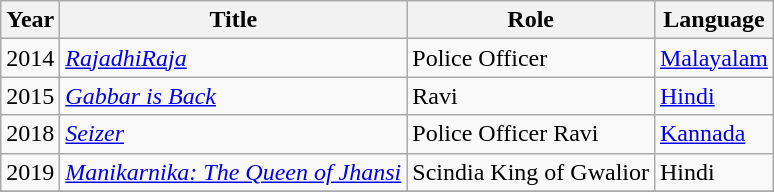<table class="wikitable sortable">
<tr>
<th>Year</th>
<th>Title</th>
<th>Role</th>
<th>Language</th>
</tr>
<tr>
<td>2014</td>
<td><em><a href='#'>RajadhiRaja</a></em></td>
<td>Police Officer</td>
<td><a href='#'>Malayalam</a></td>
</tr>
<tr>
<td>2015</td>
<td><em><a href='#'>Gabbar is Back</a></em></td>
<td>Ravi</td>
<td><a href='#'>Hindi</a></td>
</tr>
<tr>
<td>2018</td>
<td><em><a href='#'>Seizer</a></em></td>
<td>Police Officer Ravi</td>
<td><a href='#'>Kannada</a></td>
</tr>
<tr>
<td>2019</td>
<td><em><a href='#'>Manikarnika: The Queen of Jhansi</a></em></td>
<td>Scindia King of Gwalior</td>
<td>Hindi</td>
</tr>
<tr>
</tr>
</table>
